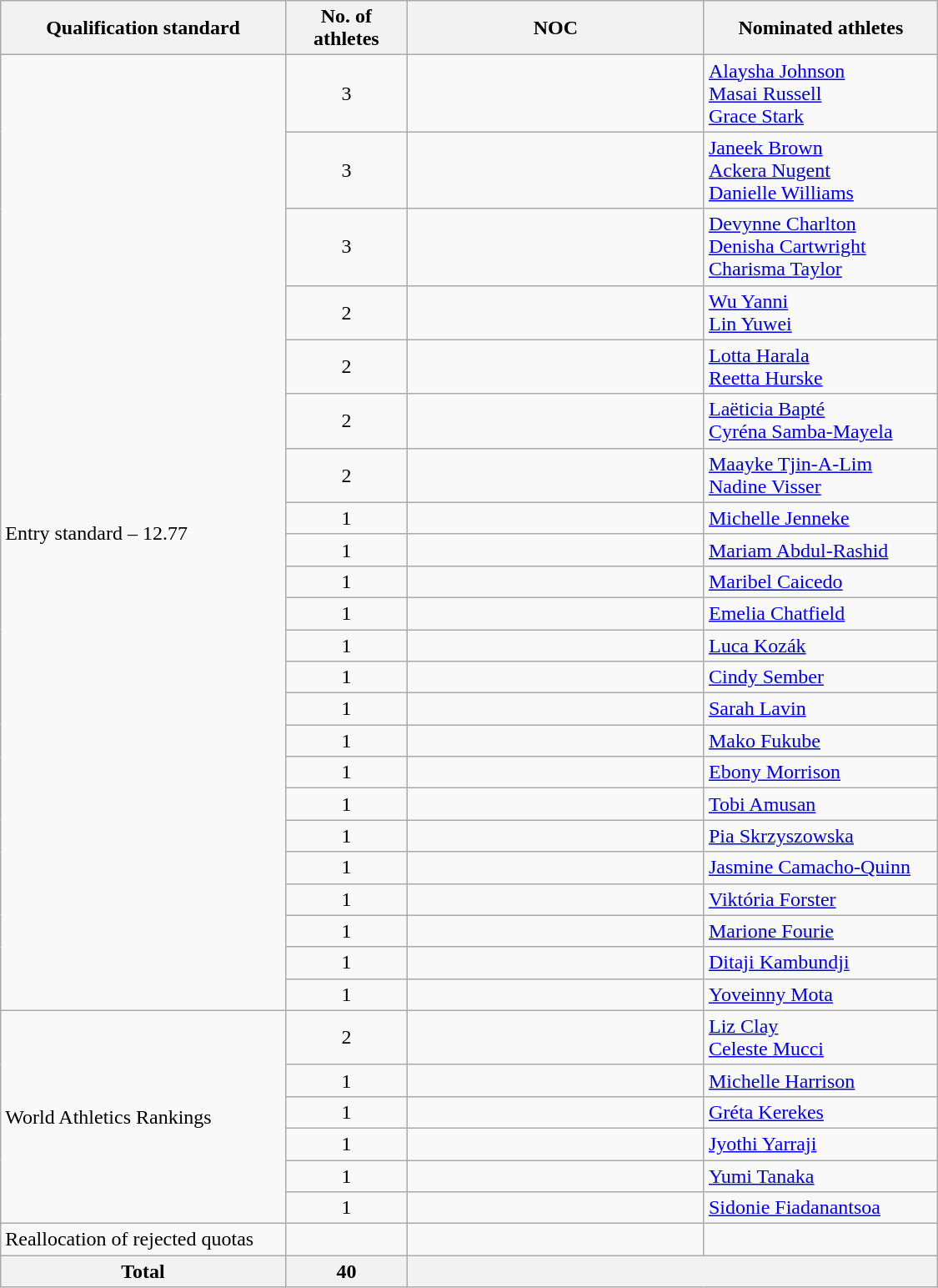<table class="wikitable sortable" style="text-align:left; width:750px;">
<tr>
<th>Qualification standard</th>
<th width=90>No. of athletes</th>
<th width=230>NOC</th>
<th>Nominated athletes</th>
</tr>
<tr>
<td rowspan=23>Entry standard – 12.77</td>
<td align=center>3</td>
<td></td>
<td><a href='#'>Alaysha Johnson</a><br><a href='#'>Masai Russell</a><br><a href='#'>Grace Stark</a></td>
</tr>
<tr>
<td align=center>3</td>
<td></td>
<td><a href='#'>Janeek Brown</a><br><a href='#'>Ackera Nugent</a><br><a href='#'>Danielle Williams</a></td>
</tr>
<tr>
<td align=center>3</td>
<td></td>
<td><a href='#'>Devynne Charlton</a><br><a href='#'>Denisha Cartwright</a><br><a href='#'>Charisma Taylor</a></td>
</tr>
<tr>
<td align=center>2</td>
<td></td>
<td><a href='#'>Wu Yanni</a><br><a href='#'>Lin Yuwei</a></td>
</tr>
<tr>
<td align=center>2</td>
<td></td>
<td><a href='#'>Lotta Harala</a><br><a href='#'>Reetta Hurske</a></td>
</tr>
<tr>
<td align=center>2</td>
<td></td>
<td><a href='#'>Laëticia Bapté</a><br><a href='#'>Cyréna Samba-Mayela</a></td>
</tr>
<tr>
<td align=center>2</td>
<td></td>
<td><a href='#'>Maayke Tjin-A-Lim</a><br><a href='#'>Nadine Visser</a></td>
</tr>
<tr>
<td align=center>1</td>
<td></td>
<td><a href='#'>Michelle Jenneke</a></td>
</tr>
<tr>
<td align=center>1</td>
<td></td>
<td><a href='#'>Mariam Abdul-Rashid</a></td>
</tr>
<tr>
<td align=center>1</td>
<td></td>
<td><a href='#'>Maribel Caicedo</a></td>
</tr>
<tr>
<td align=center>1</td>
<td></td>
<td><a href='#'>Emelia Chatfield</a></td>
</tr>
<tr>
<td align=center>1</td>
<td></td>
<td><a href='#'>Luca Kozák</a></td>
</tr>
<tr>
<td align=center>1</td>
<td></td>
<td><a href='#'>Cindy Sember</a></td>
</tr>
<tr>
<td align=center>1</td>
<td></td>
<td><a href='#'>Sarah Lavin</a></td>
</tr>
<tr>
<td align=center>1</td>
<td></td>
<td><a href='#'>Mako Fukube</a></td>
</tr>
<tr>
<td align=center>1</td>
<td></td>
<td><a href='#'>Ebony Morrison</a></td>
</tr>
<tr>
<td align=center>1</td>
<td></td>
<td><a href='#'>Tobi Amusan</a></td>
</tr>
<tr>
<td align=center>1</td>
<td></td>
<td><a href='#'>Pia Skrzyszowska</a></td>
</tr>
<tr>
<td align=center>1</td>
<td></td>
<td><a href='#'>Jasmine Camacho-Quinn</a></td>
</tr>
<tr>
<td align=center>1</td>
<td></td>
<td><a href='#'>Viktória Forster</a></td>
</tr>
<tr>
<td align=center>1</td>
<td></td>
<td><a href='#'>Marione Fourie</a></td>
</tr>
<tr>
<td align=center>1</td>
<td></td>
<td><a href='#'>Ditaji Kambundji</a></td>
</tr>
<tr>
<td align=center>1</td>
<td></td>
<td><a href='#'>Yoveinny Mota</a></td>
</tr>
<tr>
<td rowspan =6>World Athletics Rankings</td>
<td align=center>2</td>
<td></td>
<td><a href='#'>Liz Clay</a><br><a href='#'>Celeste Mucci</a></td>
</tr>
<tr>
<td align=center>1</td>
<td></td>
<td><a href='#'>Michelle Harrison</a></td>
</tr>
<tr>
<td align=center>1</td>
<td></td>
<td><a href='#'>Gréta Kerekes</a></td>
</tr>
<tr>
<td align=center>1</td>
<td></td>
<td><a href='#'>Jyothi Yarraji</a></td>
</tr>
<tr>
<td align=center>1</td>
<td></td>
<td><a href='#'>Yumi Tanaka</a></td>
</tr>
<tr>
<td align=center>1</td>
<td></td>
<td><a href='#'>Sidonie Fiadanantsoa</a></td>
</tr>
<tr>
<td>Reallocation of rejected quotas</td>
<td align=center></td>
<td></td>
<td></td>
</tr>
<tr>
<th>Total</th>
<th>40</th>
<th colspan=2></th>
</tr>
</table>
